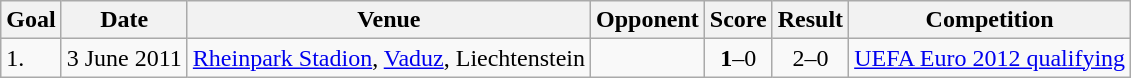<table class="wikitable plainrowheaders sortable">
<tr>
<th>Goal</th>
<th>Date</th>
<th>Venue</th>
<th>Opponent</th>
<th>Score</th>
<th>Result</th>
<th>Competition</th>
</tr>
<tr>
<td>1.</td>
<td>3 June 2011</td>
<td><a href='#'>Rheinpark Stadion</a>, <a href='#'>Vaduz</a>, Liechtenstein</td>
<td></td>
<td align=center><strong>1</strong>–0</td>
<td align=center>2–0</td>
<td><a href='#'>UEFA Euro 2012 qualifying</a></td>
</tr>
</table>
